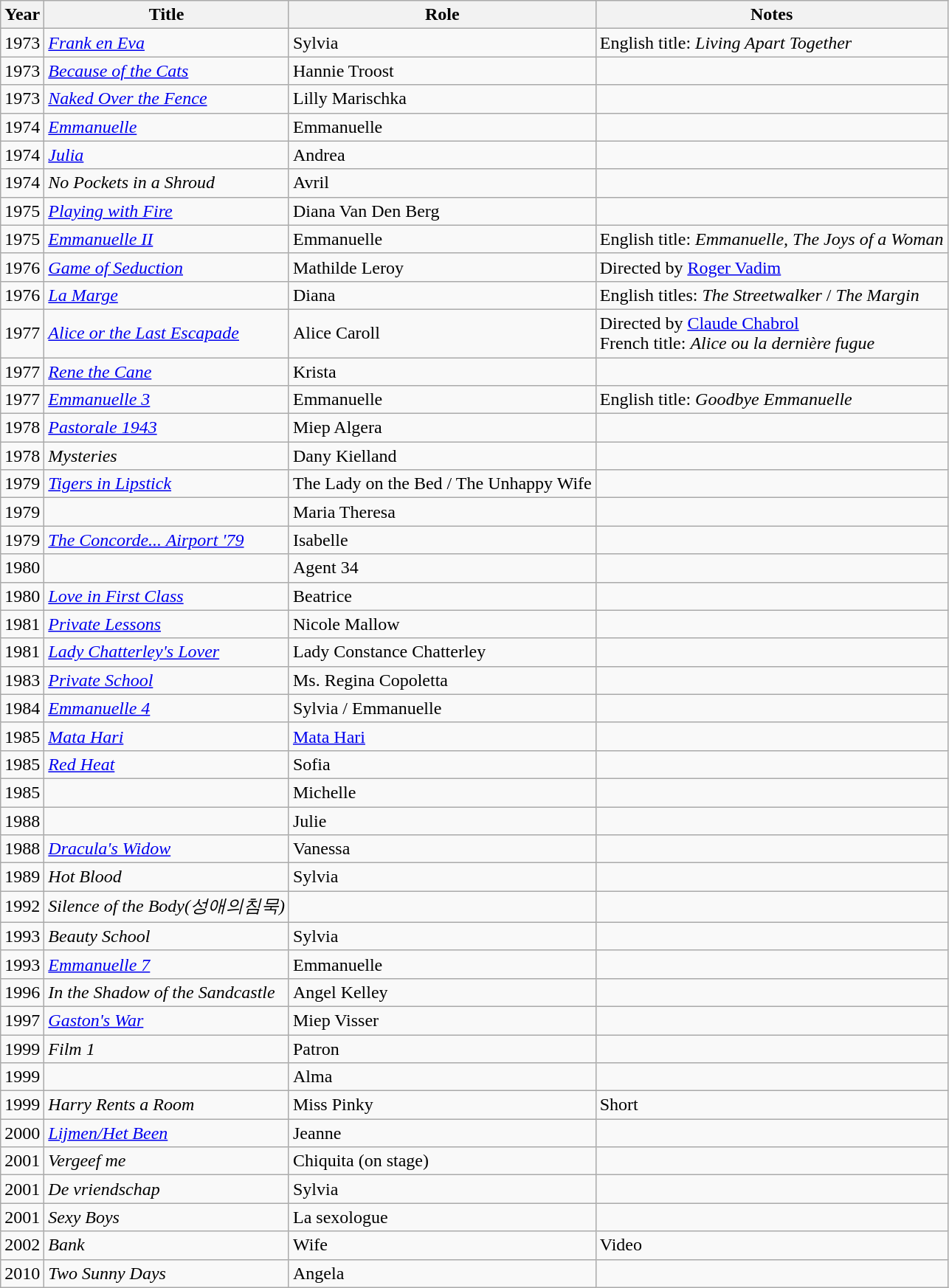<table class="wikitable sortable">
<tr>
<th>Year</th>
<th>Title</th>
<th>Role</th>
<th class="unsortable">Notes</th>
</tr>
<tr>
<td>1973</td>
<td><em><a href='#'>Frank en Eva</a></em></td>
<td>Sylvia</td>
<td>English title: <em>Living Apart Together</em></td>
</tr>
<tr>
<td>1973</td>
<td><em><a href='#'>Because of the Cats</a></em></td>
<td>Hannie Troost</td>
<td></td>
</tr>
<tr>
<td>1973</td>
<td><em><a href='#'>Naked Over the Fence</a></em></td>
<td>Lilly Marischka</td>
<td></td>
</tr>
<tr>
<td>1974</td>
<td><em><a href='#'>Emmanuelle</a></em></td>
<td>Emmanuelle</td>
<td></td>
</tr>
<tr>
<td>1974</td>
<td><em><a href='#'>Julia</a></em></td>
<td>Andrea</td>
<td></td>
</tr>
<tr>
<td>1974</td>
<td><em>No Pockets in a Shroud</em></td>
<td>Avril</td>
<td></td>
</tr>
<tr>
<td>1975</td>
<td><em><a href='#'>Playing with Fire</a></em></td>
<td>Diana Van Den Berg</td>
<td></td>
</tr>
<tr>
<td>1975</td>
<td><em><a href='#'>Emmanuelle II</a></em></td>
<td>Emmanuelle</td>
<td>English title: <em>Emmanuelle, The Joys of a Woman</em></td>
</tr>
<tr>
<td>1976</td>
<td><em><a href='#'>Game of Seduction</a></em></td>
<td>Mathilde Leroy</td>
<td>Directed by <a href='#'>Roger Vadim</a></td>
</tr>
<tr>
<td>1976</td>
<td><em><a href='#'>La Marge</a></em></td>
<td>Diana</td>
<td>English titles: <em>The Streetwalker</em> / <em>The Margin</em></td>
</tr>
<tr>
<td>1977</td>
<td><em><a href='#'>Alice or the Last Escapade</a></em></td>
<td>Alice Caroll</td>
<td>Directed by <a href='#'>Claude Chabrol</a><br>French title: <em>Alice ou la dernière fugue</em></td>
</tr>
<tr>
<td>1977</td>
<td><em><a href='#'>Rene the Cane</a></em></td>
<td>Krista</td>
<td></td>
</tr>
<tr>
<td>1977</td>
<td><em><a href='#'>Emmanuelle 3</a></em></td>
<td>Emmanuelle</td>
<td>English title: <em>Goodbye Emmanuelle</em></td>
</tr>
<tr>
<td>1978</td>
<td><em><a href='#'>Pastorale 1943</a></em></td>
<td>Miep Algera</td>
<td></td>
</tr>
<tr>
<td>1978</td>
<td><em>Mysteries</em></td>
<td>Dany Kielland</td>
<td></td>
</tr>
<tr>
<td>1979</td>
<td><em><a href='#'>Tigers in Lipstick</a></em></td>
<td>The Lady on the Bed / The Unhappy Wife</td>
<td></td>
</tr>
<tr>
<td>1979</td>
<td><em></em></td>
<td>Maria Theresa</td>
<td></td>
</tr>
<tr>
<td>1979</td>
<td><em><a href='#'>The Concorde... Airport '79</a></em></td>
<td>Isabelle</td>
<td></td>
</tr>
<tr>
<td>1980</td>
<td><em></em></td>
<td>Agent 34</td>
<td></td>
</tr>
<tr>
<td>1980</td>
<td><em><a href='#'>Love in First Class</a></em></td>
<td>Beatrice</td>
<td></td>
</tr>
<tr>
<td>1981</td>
<td><em><a href='#'>Private Lessons</a></em></td>
<td>Nicole Mallow</td>
<td></td>
</tr>
<tr>
<td>1981</td>
<td><em><a href='#'>Lady Chatterley's Lover</a></em></td>
<td>Lady Constance Chatterley</td>
<td></td>
</tr>
<tr>
<td>1983</td>
<td><em><a href='#'>Private School</a></em></td>
<td>Ms. Regina Copoletta</td>
<td></td>
</tr>
<tr>
<td>1984</td>
<td><em><a href='#'>Emmanuelle 4</a></em></td>
<td>Sylvia / Emmanuelle</td>
<td></td>
</tr>
<tr>
<td>1985</td>
<td><em><a href='#'>Mata Hari</a></em></td>
<td><a href='#'>Mata Hari</a></td>
<td></td>
</tr>
<tr>
<td>1985</td>
<td><em><a href='#'>Red Heat</a></em></td>
<td>Sofia</td>
<td></td>
</tr>
<tr>
<td>1985</td>
<td><em></em></td>
<td>Michelle</td>
<td></td>
</tr>
<tr>
<td>1988</td>
<td><em></em></td>
<td>Julie</td>
<td></td>
</tr>
<tr>
<td>1988</td>
<td><em><a href='#'>Dracula's Widow</a></em></td>
<td>Vanessa</td>
<td></td>
</tr>
<tr>
<td>1989</td>
<td><em>Hot Blood</em></td>
<td>Sylvia</td>
<td></td>
</tr>
<tr>
<td>1992</td>
<td><em>Silence of the Body(성애의침묵)</em></td>
<td></td>
<td></td>
</tr>
<tr>
<td>1993</td>
<td><em>Beauty School</em></td>
<td>Sylvia</td>
<td></td>
</tr>
<tr>
<td>1993</td>
<td><em><a href='#'>Emmanuelle 7</a></em></td>
<td>Emmanuelle</td>
<td></td>
</tr>
<tr>
<td>1996</td>
<td><em>In the Shadow of the Sandcastle</em></td>
<td>Angel Kelley</td>
<td></td>
</tr>
<tr>
<td>1997</td>
<td><em><a href='#'>Gaston's War</a></em></td>
<td>Miep Visser</td>
<td></td>
</tr>
<tr>
<td>1999</td>
<td><em>Film 1</em></td>
<td>Patron</td>
<td></td>
</tr>
<tr>
<td>1999</td>
<td><em></em></td>
<td>Alma</td>
<td></td>
</tr>
<tr>
<td>1999</td>
<td><em>Harry Rents a Room</em></td>
<td>Miss Pinky</td>
<td>Short</td>
</tr>
<tr>
<td>2000</td>
<td><em><a href='#'>Lijmen/Het Been</a></em></td>
<td>Jeanne</td>
<td></td>
</tr>
<tr>
<td>2001</td>
<td><em>Vergeef me</em></td>
<td>Chiquita (on stage)</td>
<td></td>
</tr>
<tr>
<td>2001</td>
<td><em>De vriendschap</em></td>
<td>Sylvia</td>
<td></td>
</tr>
<tr>
<td>2001</td>
<td><em>Sexy Boys</em></td>
<td>La sexologue</td>
<td></td>
</tr>
<tr>
<td>2002</td>
<td><em>Bank</em></td>
<td>Wife</td>
<td>Video</td>
</tr>
<tr>
<td>2010</td>
<td><em>Two Sunny Days</em></td>
<td>Angela</td>
<td></td>
</tr>
</table>
